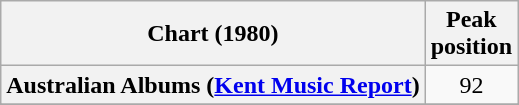<table class="wikitable sortable plainrowheaders">
<tr>
<th scope="col">Chart (1980)</th>
<th scope="col">Peak<br>position</th>
</tr>
<tr>
<th scope="row">Australian Albums (<a href='#'>Kent Music Report</a>)</th>
<td style="text-align:center;">92</td>
</tr>
<tr>
</tr>
<tr>
</tr>
</table>
